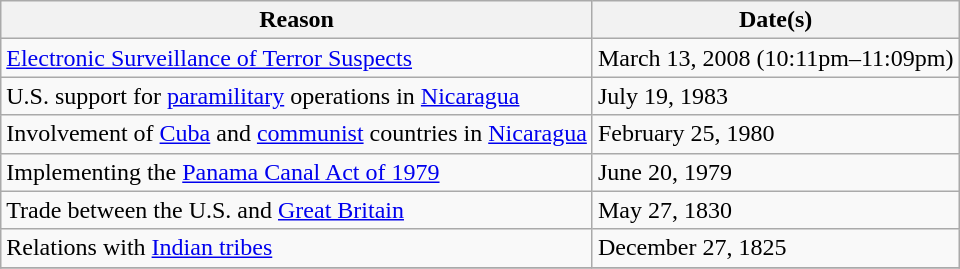<table class="wikitable">
<tr>
<th>Reason</th>
<th>Date(s)</th>
</tr>
<tr --->
<td><a href='#'>Electronic Surveillance of Terror Suspects</a></td>
<td>March 13, 2008 (10:11pm–11:09pm)</td>
</tr>
<tr --->
<td>U.S. support for <a href='#'>paramilitary</a> operations in <a href='#'>Nicaragua</a></td>
<td>July 19, 1983</td>
</tr>
<tr --->
<td>Involvement of <a href='#'>Cuba</a> and <a href='#'>communist</a> countries in <a href='#'>Nicaragua</a></td>
<td>February 25, 1980</td>
</tr>
<tr --->
<td>Implementing the <a href='#'>Panama Canal Act of 1979</a></td>
<td>June 20, 1979</td>
</tr>
<tr --->
<td>Trade between the U.S. and <a href='#'>Great Britain</a></td>
<td>May 27, 1830</td>
</tr>
<tr --->
<td>Relations with <a href='#'>Indian tribes</a></td>
<td>December 27, 1825</td>
</tr>
<tr --->
</tr>
</table>
